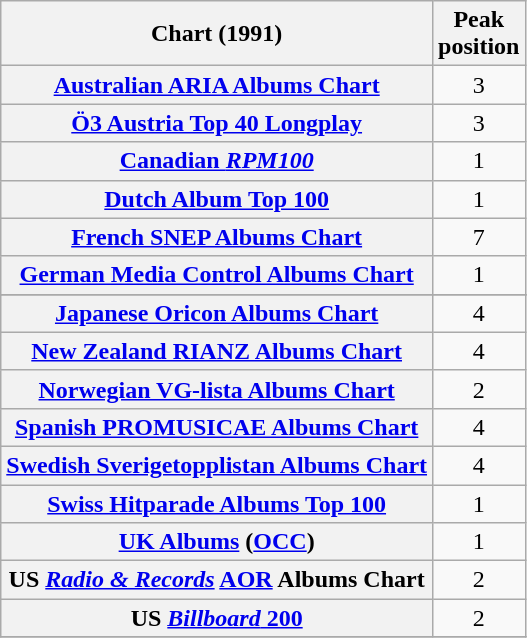<table class="wikitable sortable plainrowheaders" style="text-align:center;">
<tr>
<th scope="col">Chart (1991)</th>
<th scope="col">Peak<br>position</th>
</tr>
<tr>
<th scope="row"><a href='#'>Australian ARIA Albums Chart</a></th>
<td>3</td>
</tr>
<tr>
<th scope="row"><a href='#'>Ö3 Austria Top 40 Longplay</a></th>
<td>3</td>
</tr>
<tr>
<th scope="row"><a href='#'>Canadian <em>RPM100</em></a></th>
<td>1</td>
</tr>
<tr>
<th scope="row"><a href='#'>Dutch Album Top 100</a></th>
<td>1</td>
</tr>
<tr>
<th scope="row"><a href='#'>French SNEP Albums Chart</a></th>
<td>7</td>
</tr>
<tr>
<th scope="row"><a href='#'>German Media Control Albums Chart</a></th>
<td>1</td>
</tr>
<tr>
</tr>
<tr>
<th scope="row"><a href='#'>Japanese Oricon Albums Chart</a></th>
<td>4</td>
</tr>
<tr>
<th scope="row"><a href='#'>New Zealand RIANZ Albums Chart</a></th>
<td>4</td>
</tr>
<tr>
<th scope="row"><a href='#'>Norwegian VG-lista Albums Chart</a></th>
<td>2</td>
</tr>
<tr>
<th scope="row"><a href='#'>Spanish PROMUSICAE Albums Chart</a></th>
<td>4</td>
</tr>
<tr>
<th scope="row"><a href='#'>Swedish Sverigetopplistan Albums Chart</a></th>
<td>4</td>
</tr>
<tr>
<th scope="row"><a href='#'>Swiss Hitparade Albums Top 100</a></th>
<td>1</td>
</tr>
<tr>
<th scope="row"><a href='#'>UK Albums</a> (<a href='#'>OCC</a>)</th>
<td>1</td>
</tr>
<tr>
<th scope="row">US <em><a href='#'>Radio & Records</a></em> <a href='#'>AOR</a> Albums Chart</th>
<td>2</td>
</tr>
<tr>
<th scope="row">US <a href='#'><em>Billboard</em> 200</a></th>
<td>2</td>
</tr>
<tr>
</tr>
</table>
